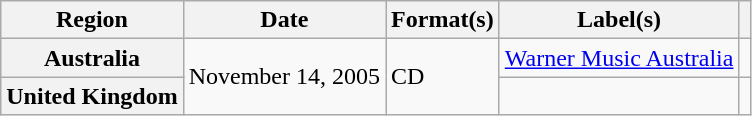<table class="wikitable plainrowheaders">
<tr>
<th scope="col">Region</th>
<th scope="col">Date</th>
<th scope="col">Format(s)</th>
<th scope="col">Label(s)</th>
<th scope="col"></th>
</tr>
<tr>
<th scope="row">Australia</th>
<td rowspan="2">November 14, 2005</td>
<td rowspan="2">CD</td>
<td><a href='#'>Warner Music Australia</a></td>
<td></td>
</tr>
<tr>
<th scope="row">United Kingdom</th>
<td></td>
<td></td>
</tr>
</table>
